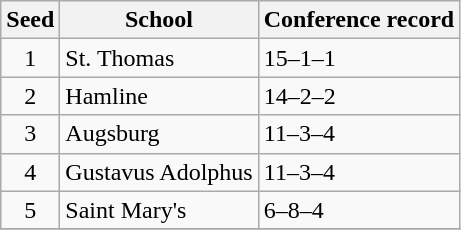<table class="wikitable">
<tr>
<th>Seed</th>
<th>School</th>
<th>Conference record</th>
</tr>
<tr>
<td align=center>1</td>
<td>St. Thomas</td>
<td>15–1–1</td>
</tr>
<tr>
<td align=center>2</td>
<td>Hamline</td>
<td>14–2–2</td>
</tr>
<tr>
<td align=center>3</td>
<td>Augsburg</td>
<td>11–3–4</td>
</tr>
<tr>
<td align=center>4</td>
<td>Gustavus Adolphus</td>
<td>11–3–4</td>
</tr>
<tr>
<td align=center>5</td>
<td>Saint Mary's</td>
<td>6–8–4</td>
</tr>
<tr>
</tr>
</table>
